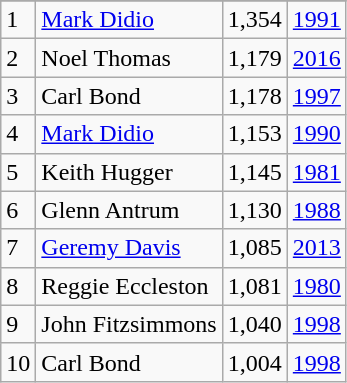<table class="wikitable">
<tr>
</tr>
<tr>
<td>1</td>
<td><a href='#'>Mark Didio</a></td>
<td>1,354</td>
<td><a href='#'>1991</a></td>
</tr>
<tr>
<td>2</td>
<td>Noel Thomas</td>
<td>1,179</td>
<td><a href='#'>2016</a></td>
</tr>
<tr>
<td>3</td>
<td>Carl Bond</td>
<td>1,178</td>
<td><a href='#'>1997</a></td>
</tr>
<tr>
<td>4</td>
<td><a href='#'>Mark Didio</a></td>
<td>1,153</td>
<td><a href='#'>1990</a></td>
</tr>
<tr>
<td>5</td>
<td>Keith Hugger</td>
<td>1,145</td>
<td><a href='#'>1981</a></td>
</tr>
<tr>
<td>6</td>
<td>Glenn Antrum</td>
<td>1,130</td>
<td><a href='#'>1988</a></td>
</tr>
<tr>
<td>7</td>
<td><a href='#'>Geremy Davis</a></td>
<td>1,085</td>
<td><a href='#'>2013</a></td>
</tr>
<tr>
<td>8</td>
<td>Reggie Eccleston</td>
<td>1,081</td>
<td><a href='#'>1980</a></td>
</tr>
<tr>
<td>9</td>
<td>John Fitzsimmons</td>
<td>1,040</td>
<td><a href='#'>1998</a></td>
</tr>
<tr>
<td>10</td>
<td>Carl Bond</td>
<td>1,004</td>
<td><a href='#'>1998</a></td>
</tr>
</table>
